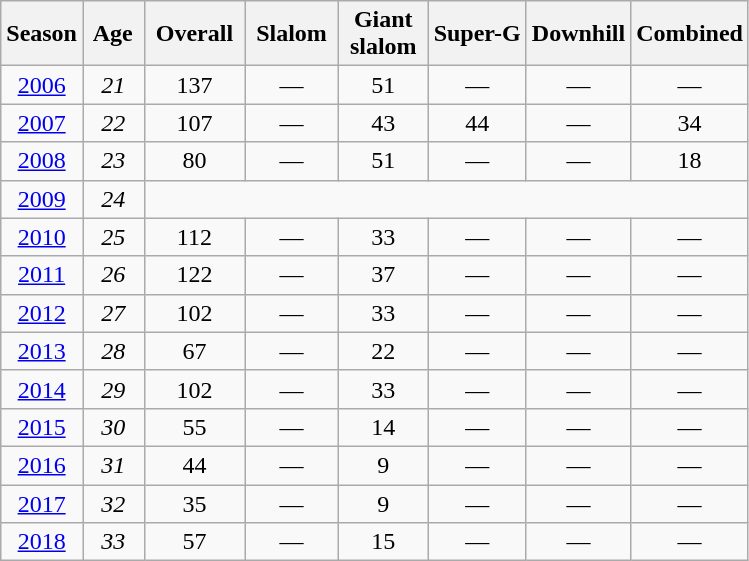<table class="wikitable" style="text-align:center; font-size:100%;">
<tr>
<th>Season</th>
<th> Age </th>
<th> Overall </th>
<th> Slalom </th>
<th>Giant<br> slalom </th>
<th>Super-G</th>
<th>Downhill</th>
<th>Combined</th>
</tr>
<tr>
<td><a href='#'>2006</a></td>
<td><em>21</em></td>
<td>137</td>
<td>—</td>
<td>51</td>
<td>—</td>
<td>—</td>
<td>—</td>
</tr>
<tr>
<td><a href='#'>2007</a></td>
<td><em>22</em></td>
<td>107</td>
<td>—</td>
<td>43</td>
<td>44</td>
<td>—</td>
<td>34</td>
</tr>
<tr>
<td><a href='#'>2008</a></td>
<td><em>23</em></td>
<td>80</td>
<td>—</td>
<td>51</td>
<td>—</td>
<td>—</td>
<td>18</td>
</tr>
<tr>
<td><a href='#'>2009</a></td>
<td><em>24</em></td>
<td colspan=6></td>
</tr>
<tr>
<td><a href='#'>2010</a></td>
<td><em>25</em></td>
<td>112</td>
<td>—</td>
<td>33</td>
<td>—</td>
<td>—</td>
<td>—</td>
</tr>
<tr>
<td><a href='#'>2011</a></td>
<td><em>26</em></td>
<td>122</td>
<td>—</td>
<td>37</td>
<td>—</td>
<td>—</td>
<td>—</td>
</tr>
<tr>
<td><a href='#'>2012</a></td>
<td><em>27</em></td>
<td>102</td>
<td>—</td>
<td>33</td>
<td>—</td>
<td>—</td>
<td>—</td>
</tr>
<tr>
<td><a href='#'>2013</a></td>
<td><em>28</em></td>
<td>67</td>
<td>—</td>
<td>22</td>
<td>—</td>
<td>—</td>
<td>—</td>
</tr>
<tr>
<td><a href='#'>2014</a></td>
<td><em>29</em></td>
<td>102</td>
<td>—</td>
<td>33</td>
<td>—</td>
<td>—</td>
<td>—</td>
</tr>
<tr>
<td><a href='#'>2015</a></td>
<td><em>30</em></td>
<td>55</td>
<td>—</td>
<td>14</td>
<td>—</td>
<td>—</td>
<td>—</td>
</tr>
<tr>
<td><a href='#'>2016</a></td>
<td><em>31</em></td>
<td>44</td>
<td>—</td>
<td>9</td>
<td>—</td>
<td>—</td>
<td>—</td>
</tr>
<tr>
<td><a href='#'>2017</a></td>
<td><em>32</em></td>
<td>35</td>
<td>—</td>
<td>9</td>
<td>—</td>
<td>—</td>
<td>—</td>
</tr>
<tr>
<td><a href='#'>2018</a></td>
<td><em>33</em></td>
<td>57</td>
<td>—</td>
<td>15</td>
<td>—</td>
<td>—</td>
<td>—</td>
</tr>
</table>
